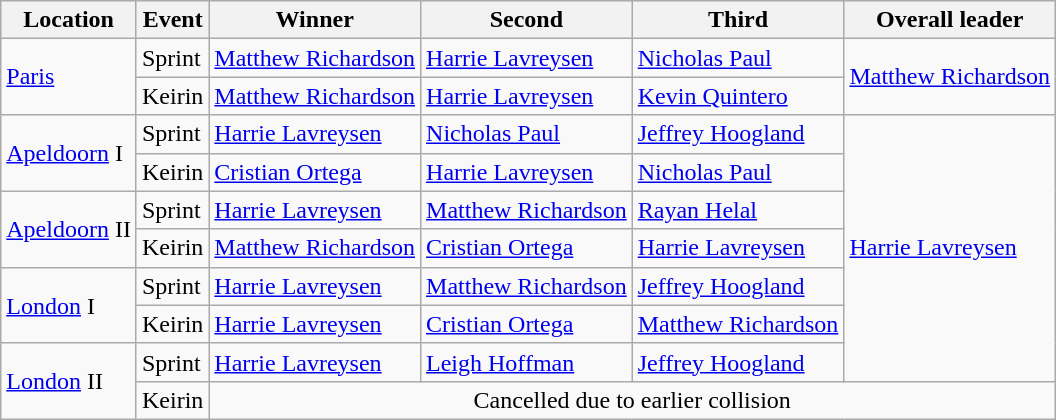<table class="wikitable">
<tr>
<th>Location</th>
<th>Event</th>
<th>Winner</th>
<th>Second</th>
<th>Third</th>
<th>Overall leader</th>
</tr>
<tr>
<td rowspan=2><a href='#'>Paris</a></td>
<td>Sprint</td>
<td> <a href='#'>Matthew Richardson</a></td>
<td> <a href='#'>Harrie Lavreysen</a></td>
<td> <a href='#'>Nicholas Paul</a></td>
<td rowspan=2> <a href='#'>Matthew Richardson</a></td>
</tr>
<tr>
<td>Keirin</td>
<td> <a href='#'>Matthew Richardson</a></td>
<td> <a href='#'>Harrie Lavreysen</a></td>
<td> <a href='#'>Kevin Quintero</a></td>
</tr>
<tr>
<td rowspan=2><a href='#'>Apeldoorn</a> I</td>
<td>Sprint</td>
<td> <a href='#'>Harrie Lavreysen</a></td>
<td> <a href='#'>Nicholas Paul</a></td>
<td> <a href='#'>Jeffrey Hoogland</a></td>
<td rowspan=7> <a href='#'>Harrie Lavreysen</a></td>
</tr>
<tr>
<td>Keirin</td>
<td> <a href='#'>Cristian Ortega</a></td>
<td> <a href='#'>Harrie Lavreysen</a></td>
<td> <a href='#'>Nicholas Paul</a></td>
</tr>
<tr>
<td rowspan=2><a href='#'>Apeldoorn</a> II</td>
<td>Sprint</td>
<td> <a href='#'>Harrie Lavreysen</a></td>
<td> <a href='#'>Matthew Richardson</a></td>
<td> <a href='#'>Rayan Helal</a></td>
</tr>
<tr>
<td>Keirin</td>
<td> <a href='#'>Matthew Richardson</a></td>
<td> <a href='#'>Cristian Ortega</a></td>
<td> <a href='#'>Harrie Lavreysen</a></td>
</tr>
<tr>
<td rowspan=2><a href='#'>London</a> I</td>
<td>Sprint</td>
<td> <a href='#'>Harrie Lavreysen</a></td>
<td> <a href='#'>Matthew Richardson</a></td>
<td> <a href='#'>Jeffrey Hoogland</a></td>
</tr>
<tr>
<td>Keirin</td>
<td> <a href='#'>Harrie Lavreysen</a></td>
<td> <a href='#'>Cristian Ortega</a></td>
<td> <a href='#'>Matthew Richardson</a></td>
</tr>
<tr>
<td rowspan=2><a href='#'>London</a> II</td>
<td>Sprint</td>
<td> <a href='#'>Harrie Lavreysen</a></td>
<td> <a href='#'>Leigh Hoffman</a></td>
<td> <a href='#'>Jeffrey Hoogland</a></td>
</tr>
<tr>
<td>Keirin</td>
<td colspan=4 align=center>Cancelled due to earlier collision</td>
</tr>
</table>
